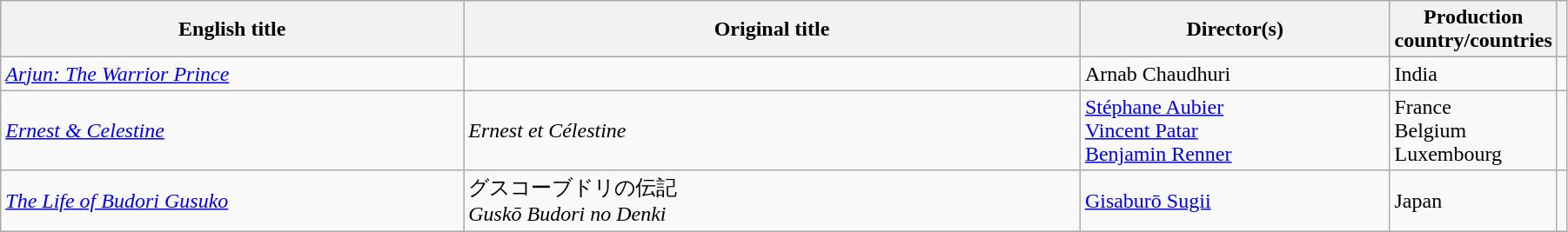<table class="sortable wikitable" width="95%" cellpadding="5">
<tr>
<th width="30%">English title</th>
<th width="40%">Original title</th>
<th width="20%">Director(s)</th>
<th width="10%">Production country/countries</th>
<th width="3%"></th>
</tr>
<tr>
<td><em><a href='#'>Arjun: The Warrior Prince</a></em></td>
<td></td>
<td>Arnab Chaudhuri</td>
<td>India</td>
<td></td>
</tr>
<tr>
<td><em><a href='#'>Ernest & Celestine</a></em></td>
<td><em>Ernest et Célestine</em></td>
<td><a href='#'>Stéphane Aubier</a><br><a href='#'>Vincent Patar</a><br><a href='#'>Benjamin Renner</a></td>
<td>France<br>Belgium<br>Luxembourg</td>
<td></td>
</tr>
<tr>
<td><em><a href='#'>The Life of Budori Gusuko</a></em></td>
<td>グスコーブドリの伝記<br><em>Guskō Budori no Denki</em></td>
<td><a href='#'>Gisaburō Sugii</a></td>
<td>Japan</td>
<td></td>
</tr>
</table>
